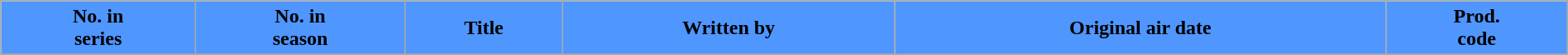<table class="wikitable plainrowheaders" border="1" style="width:100%;">
<tr>
<th style="background:#4F96FF;">No. in<br>series</th>
<th style="background:#4F96FF;">No. in<br>season</th>
<th style="background:#4F96FF;">Title</th>
<th style="background:#4F96FF;">Written by</th>
<th style="background:#4F96FF;">Original air date</th>
<th style="background:#4F96FF;">Prod.<br>code</th>
</tr>
<tr>
</tr>
</table>
